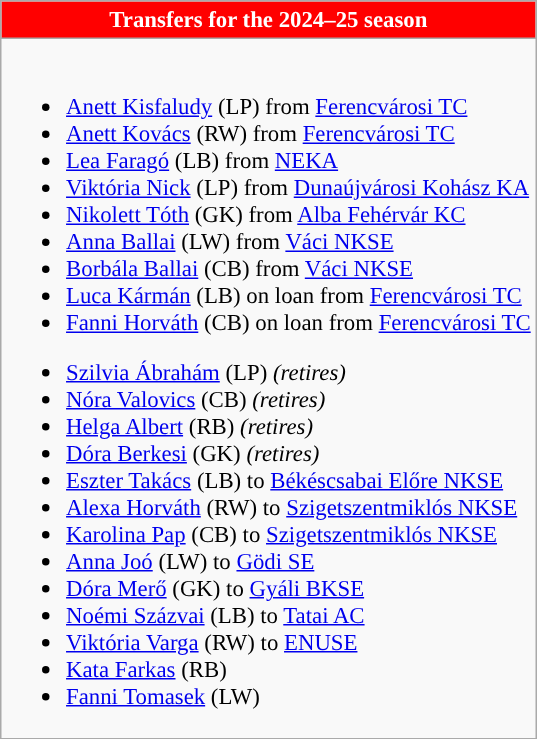<table class="wikitable collapsible collapsed" style="font-size:95%">
<tr>
<th style="color:#FFFFFF; background:#FF0000"><strong>Transfers for the 2024–25 season</strong></th>
</tr>
<tr>
<td><br>
<ul><li> <a href='#'>Anett Kisfaludy</a> (LP) from  <a href='#'>Ferencvárosi TC</a></li><li> <a href='#'>Anett Kovács</a> (RW) from  <a href='#'>Ferencvárosi TC</a></li><li> <a href='#'>Lea Faragó</a> (LB) from  <a href='#'>NEKA</a></li><li> <a href='#'>Viktória Nick</a> (LP) from  <a href='#'>Dunaújvárosi Kohász KA</a></li><li> <a href='#'>Nikolett Tóth</a> (GK) from  <a href='#'>Alba Fehérvár KC</a></li><li> <a href='#'>Anna Ballai</a> (LW) from  <a href='#'>Váci NKSE</a></li><li> <a href='#'>Borbála Ballai</a> (CB) from  <a href='#'>Váci NKSE</a></li><li> <a href='#'>Luca Kármán</a> (LB) on loan from  <a href='#'>Ferencvárosi TC</a></li><li> <a href='#'>Fanni Horváth</a> (CB) on loan from  <a href='#'>Ferencvárosi TC</a></li></ul><ul><li> <a href='#'>Szilvia Ábrahám</a> (LP) <em>(retires)</em></li><li> <a href='#'>Nóra Valovics</a> (CB) <em>(retires)</em></li><li> <a href='#'>Helga Albert</a> (RB) <em>(retires)</em></li><li> <a href='#'>Dóra Berkesi</a> (GK) <em>(retires)</em></li><li> <a href='#'>Eszter Takács</a> (LB) to  <a href='#'>Békéscsabai Előre NKSE</a></li><li> <a href='#'>Alexa Horváth</a> (RW) to  <a href='#'>Szigetszentmiklós NKSE</a></li><li> <a href='#'>Karolina Pap</a> (CB) to  <a href='#'>Szigetszentmiklós NKSE</a></li><li> <a href='#'>Anna Joó</a> (LW) to  <a href='#'>Gödi SE</a></li><li> <a href='#'>Dóra Merő</a> (GK) to  <a href='#'>Gyáli BKSE</a></li><li> <a href='#'>Noémi Százvai</a> (LB) to  <a href='#'>Tatai AC</a></li><li> <a href='#'>Viktória Varga</a> (RW) to  <a href='#'>ENUSE</a></li><li> <a href='#'>Kata Farkas</a> (RB)</li><li> <a href='#'>Fanni Tomasek</a> (LW)</li></ul></td>
</tr>
</table>
